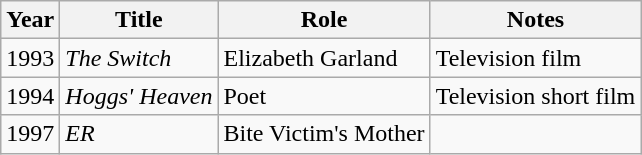<table class="wikitable sortable">
<tr>
<th>Year</th>
<th>Title</th>
<th>Role</th>
<th>Notes</th>
</tr>
<tr>
<td>1993</td>
<td><em>The Switch</em></td>
<td>Elizabeth Garland</td>
<td>Television film</td>
</tr>
<tr>
<td>1994</td>
<td><em>Hoggs' Heaven</em></td>
<td>Poet</td>
<td>Television short film</td>
</tr>
<tr>
<td>1997</td>
<td><em>ER</em></td>
<td>Bite Victim's Mother</td>
<td></td>
</tr>
</table>
